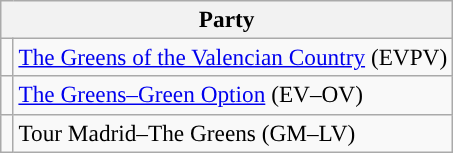<table class="wikitable" style="text-align:left; font-size:97%;">
<tr>
<th colspan="2">Party</th>
</tr>
<tr>
<td width="1"></td>
<td><a href='#'>The Greens of the Valencian Country</a> (EVPV)</td>
</tr>
<tr>
<td></td>
<td><a href='#'>The Greens–Green Option</a> (EV–OV)</td>
</tr>
<tr>
<td></td>
<td>Tour Madrid–The Greens (GM–LV)</td>
</tr>
</table>
